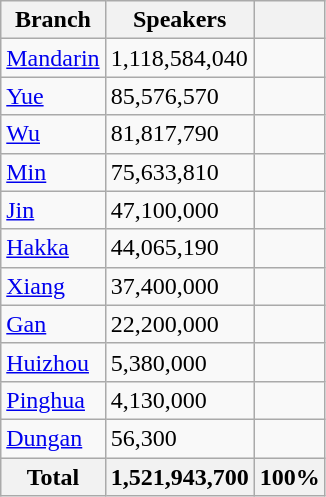<table class="wikitable sortable">
<tr>
<th>Branch</th>
<th>Speakers</th>
<th></th>
</tr>
<tr>
<td><a href='#'>Mandarin</a></td>
<td>1,118,584,040</td>
<td></td>
</tr>
<tr>
<td><a href='#'>Yue</a></td>
<td>85,576,570</td>
<td></td>
</tr>
<tr>
<td><a href='#'>Wu</a></td>
<td>81,817,790</td>
<td></td>
</tr>
<tr>
<td><a href='#'>Min</a></td>
<td>75,633,810</td>
<td></td>
</tr>
<tr>
<td><a href='#'>Jin</a></td>
<td>47,100,000</td>
<td></td>
</tr>
<tr>
<td><a href='#'>Hakka</a></td>
<td>44,065,190</td>
<td></td>
</tr>
<tr>
<td><a href='#'>Xiang</a></td>
<td>37,400,000</td>
<td></td>
</tr>
<tr>
<td><a href='#'>Gan</a></td>
<td>22,200,000</td>
<td></td>
</tr>
<tr>
<td><a href='#'>Huizhou</a></td>
<td>5,380,000</td>
<td></td>
</tr>
<tr>
<td><a href='#'>Pinghua</a></td>
<td>4,130,000</td>
<td></td>
</tr>
<tr>
<td><a href='#'>Dungan</a></td>
<td>56,300</td>
<td></td>
</tr>
<tr>
<th>Total</th>
<th>1,521,943,700</th>
<th>100%</th>
</tr>
</table>
